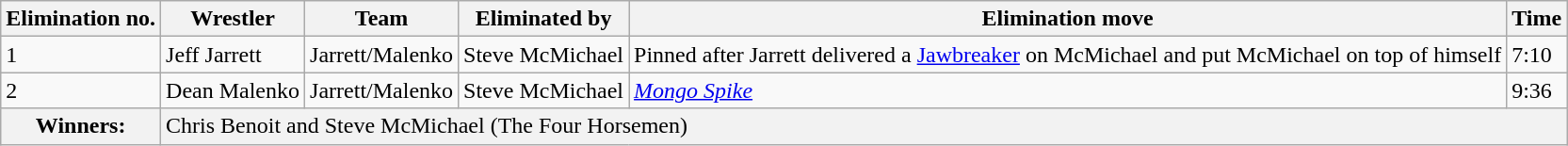<table class="wikitable">
<tr>
<th>Elimination no.</th>
<th>Wrestler</th>
<th>Team</th>
<th>Eliminated by</th>
<th>Elimination move</th>
<th>Time</th>
</tr>
<tr>
<td>1</td>
<td>Jeff Jarrett</td>
<td>Jarrett/Malenko</td>
<td>Steve McMichael</td>
<td>Pinned after Jarrett delivered a <a href='#'>Jawbreaker</a> on McMichael and put McMichael on top of himself</td>
<td>7:10</td>
</tr>
<tr>
<td>2</td>
<td>Dean Malenko</td>
<td>Jarrett/Malenko</td>
<td>Steve McMichael</td>
<td><em><a href='#'>Mongo Spike</a></em></td>
<td>9:36</td>
</tr>
<tr>
<th>Winners:</th>
<td colspan="5" bgcolor="#f2f2f2">Chris Benoit and Steve McMichael (The Four Horsemen)</td>
</tr>
</table>
